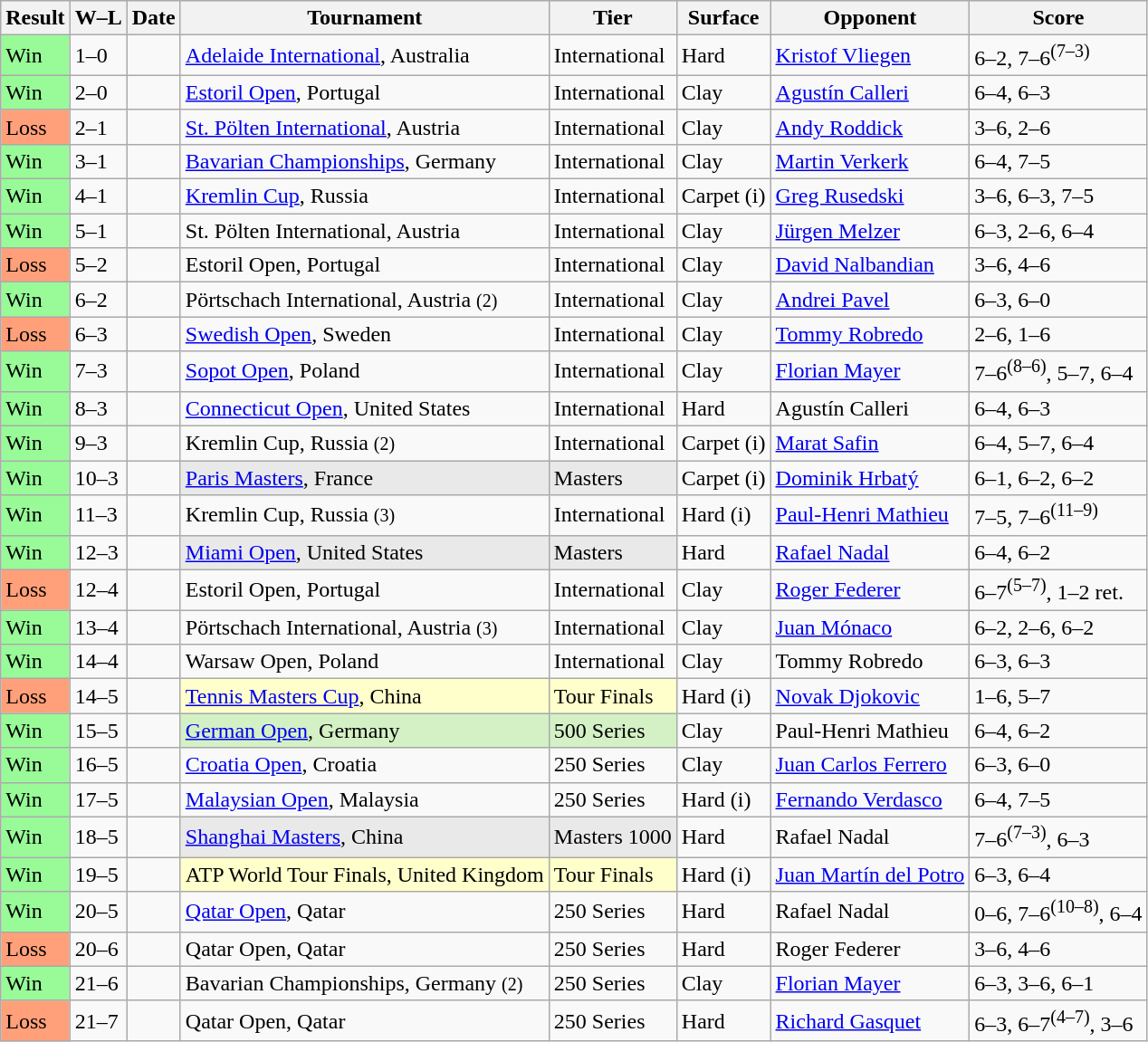<table class="sortable wikitable">
<tr>
<th>Result</th>
<th class="unsortable">W–L</th>
<th>Date</th>
<th>Tournament</th>
<th>Tier</th>
<th>Surface</th>
<th>Opponent</th>
<th class="unsortable">Score</th>
</tr>
<tr>
<td bgcolor=98FB98>Win</td>
<td>1–0</td>
<td><a href='#'></a></td>
<td><a href='#'>Adelaide International</a>, Australia</td>
<td>International</td>
<td>Hard</td>
<td> <a href='#'>Kristof Vliegen</a></td>
<td>6–2, 7–6<sup>(7–3)</sup></td>
</tr>
<tr>
<td bgcolor=98FB98>Win</td>
<td>2–0</td>
<td><a href='#'></a></td>
<td><a href='#'>Estoril Open</a>, Portugal</td>
<td>International</td>
<td>Clay</td>
<td> <a href='#'>Agustín Calleri</a></td>
<td>6–4, 6–3</td>
</tr>
<tr>
<td bgcolor=FFA07A>Loss</td>
<td>2–1</td>
<td><a href='#'></a></td>
<td><a href='#'>St. Pölten International</a>, Austria</td>
<td>International</td>
<td>Clay</td>
<td> <a href='#'>Andy Roddick</a></td>
<td>3–6, 2–6</td>
</tr>
<tr>
<td bgcolor=98FB98>Win</td>
<td>3–1</td>
<td><a href='#'></a></td>
<td><a href='#'>Bavarian Championships</a>, Germany</td>
<td>International</td>
<td>Clay</td>
<td> <a href='#'>Martin Verkerk</a></td>
<td>6–4, 7–5</td>
</tr>
<tr>
<td bgcolor=98FB98>Win</td>
<td>4–1</td>
<td><a href='#'></a></td>
<td><a href='#'>Kremlin Cup</a>, Russia</td>
<td>International</td>
<td>Carpet (i)</td>
<td> <a href='#'>Greg Rusedski</a></td>
<td>3–6, 6–3, 7–5</td>
</tr>
<tr>
<td bgcolor=98FB98>Win</td>
<td>5–1</td>
<td></td>
<td>St. Pölten International, Austria</td>
<td>International</td>
<td>Clay</td>
<td> <a href='#'>Jürgen Melzer</a></td>
<td>6–3, 2–6, 6–4</td>
</tr>
<tr>
<td bgcolor=FFA07A>Loss</td>
<td>5–2</td>
<td><a href='#'></a></td>
<td>Estoril Open, Portugal</td>
<td>International</td>
<td>Clay</td>
<td> <a href='#'>David Nalbandian</a></td>
<td>3–6, 4–6</td>
</tr>
<tr>
<td bgcolor=98FB98>Win</td>
<td>6–2</td>
<td><a href='#'></a></td>
<td>Pörtschach International, Austria <small>(2)</small></td>
<td>International</td>
<td>Clay</td>
<td> <a href='#'>Andrei Pavel</a></td>
<td>6–3, 6–0</td>
</tr>
<tr>
<td bgcolor=FFA07A>Loss</td>
<td>6–3</td>
<td><a href='#'></a></td>
<td><a href='#'>Swedish Open</a>, Sweden</td>
<td>International</td>
<td>Clay</td>
<td> <a href='#'>Tommy Robredo</a></td>
<td>2–6, 1–6</td>
</tr>
<tr>
<td bgcolor=98FB98>Win</td>
<td>7–3</td>
<td><a href='#'></a></td>
<td><a href='#'>Sopot Open</a>, Poland</td>
<td>International</td>
<td>Clay</td>
<td> <a href='#'>Florian Mayer</a></td>
<td>7–6<sup>(8–6)</sup>, 5–7, 6–4</td>
</tr>
<tr>
<td bgcolor=98FB98>Win</td>
<td>8–3</td>
<td><a href='#'></a></td>
<td><a href='#'>Connecticut Open</a>, United States</td>
<td>International</td>
<td>Hard</td>
<td> Agustín Calleri</td>
<td>6–4, 6–3</td>
</tr>
<tr>
<td bgcolor=98FB98>Win</td>
<td>9–3</td>
<td><a href='#'></a></td>
<td>Kremlin Cup, Russia <small>(2)</small></td>
<td>International</td>
<td>Carpet (i)</td>
<td> <a href='#'>Marat Safin</a></td>
<td>6–4, 5–7, 6–4</td>
</tr>
<tr>
<td bgcolor=98FB98>Win</td>
<td>10–3</td>
<td><a href='#'></a></td>
<td style="background:#E9E9E9;"><a href='#'>Paris Masters</a>, France</td>
<td style="background:#E9E9E9;">Masters</td>
<td>Carpet (i)</td>
<td> <a href='#'>Dominik Hrbatý</a></td>
<td>6–1, 6–2, 6–2</td>
</tr>
<tr>
<td bgcolor=98FB98>Win</td>
<td>11–3</td>
<td><a href='#'></a></td>
<td>Kremlin Cup, Russia <small>(3)</small></td>
<td>International</td>
<td>Hard (i)</td>
<td> <a href='#'>Paul-Henri Mathieu</a></td>
<td>7–5, 7–6<sup>(11–9)</sup></td>
</tr>
<tr>
<td bgcolor=98FB98>Win</td>
<td>12–3</td>
<td><a href='#'></a></td>
<td style="background:#E9E9E9;"><a href='#'>Miami Open</a>, United States</td>
<td style="background:#E9E9E9;">Masters</td>
<td>Hard</td>
<td> <a href='#'>Rafael Nadal</a></td>
<td>6–4, 6–2</td>
</tr>
<tr>
<td bgcolor=FFA07A>Loss</td>
<td>12–4</td>
<td><a href='#'></a></td>
<td>Estoril Open, Portugal</td>
<td>International</td>
<td>Clay</td>
<td> <a href='#'>Roger Federer</a></td>
<td>6–7<sup>(5–7)</sup>, 1–2 ret.</td>
</tr>
<tr>
<td bgcolor=98FB98>Win</td>
<td>13–4</td>
<td><a href='#'></a></td>
<td>Pörtschach International, Austria <small>(3)</small></td>
<td>International</td>
<td>Clay</td>
<td> <a href='#'>Juan Mónaco</a></td>
<td>6–2, 2–6, 6–2</td>
</tr>
<tr>
<td bgcolor=98FB98>Win</td>
<td>14–4</td>
<td><a href='#'></a></td>
<td>Warsaw Open, Poland</td>
<td>International</td>
<td>Clay</td>
<td> Tommy Robredo</td>
<td>6–3, 6–3</td>
</tr>
<tr>
<td bgcolor=FFA07A>Loss</td>
<td>14–5</td>
<td><a href='#'></a></td>
<td style="background:#ffffcc;"><a href='#'>Tennis Masters Cup</a>, China</td>
<td style="background:#ffffcc;">Tour Finals</td>
<td>Hard (i)</td>
<td> <a href='#'>Novak Djokovic</a></td>
<td>1–6, 5–7</td>
</tr>
<tr>
<td bgcolor=98FB98>Win</td>
<td>15–5</td>
<td><a href='#'></a></td>
<td style="background:#D4F1C5;"><a href='#'>German Open</a>, Germany</td>
<td style="background:#D4F1C5;">500 Series</td>
<td>Clay</td>
<td> Paul-Henri Mathieu</td>
<td>6–4, 6–2</td>
</tr>
<tr>
<td bgcolor=98FB98>Win</td>
<td>16–5</td>
<td><a href='#'></a></td>
<td><a href='#'>Croatia Open</a>, Croatia</td>
<td>250 Series</td>
<td>Clay</td>
<td> <a href='#'>Juan Carlos Ferrero</a></td>
<td>6–3, 6–0</td>
</tr>
<tr>
<td bgcolor=98FB98>Win</td>
<td>17–5</td>
<td><a href='#'></a></td>
<td><a href='#'>Malaysian Open</a>, Malaysia</td>
<td>250 Series</td>
<td>Hard (i)</td>
<td> <a href='#'>Fernando Verdasco</a></td>
<td>6–4, 7–5</td>
</tr>
<tr>
<td bgcolor=98FB98>Win</td>
<td>18–5</td>
<td><a href='#'></a></td>
<td style="background:#E9E9E9;"><a href='#'>Shanghai Masters</a>, China</td>
<td style="background:#E9E9E9;">Masters 1000</td>
<td>Hard</td>
<td> Rafael Nadal</td>
<td>7–6<sup>(7–3)</sup>, 6–3</td>
</tr>
<tr>
<td bgcolor=98FB98>Win</td>
<td>19–5</td>
<td><a href='#'></a></td>
<td style="background:#ffffcc;">ATP World Tour Finals, United Kingdom</td>
<td style="background:#ffffcc;">Tour Finals</td>
<td>Hard (i)</td>
<td> <a href='#'>Juan Martín del Potro</a></td>
<td>6–3, 6–4</td>
</tr>
<tr>
<td bgcolor=98FB98>Win</td>
<td>20–5</td>
<td><a href='#'></a></td>
<td><a href='#'>Qatar Open</a>, Qatar</td>
<td>250 Series</td>
<td>Hard</td>
<td> Rafael Nadal</td>
<td>0–6, 7–6<sup>(10–8)</sup>, 6–4</td>
</tr>
<tr>
<td bgcolor=FFA07A>Loss</td>
<td>20–6</td>
<td><a href='#'></a></td>
<td>Qatar Open, Qatar</td>
<td>250 Series</td>
<td>Hard</td>
<td> Roger Federer</td>
<td>3–6, 4–6</td>
</tr>
<tr>
<td bgcolor=98FB98>Win</td>
<td>21–6</td>
<td><a href='#'></a></td>
<td>Bavarian Championships, Germany <small>(2)</small></td>
<td>250 Series</td>
<td>Clay</td>
<td> <a href='#'>Florian Mayer</a></td>
<td>6–3, 3–6, 6–1</td>
</tr>
<tr>
<td bgcolor=FFA07A>Loss</td>
<td>21–7</td>
<td><a href='#'></a></td>
<td>Qatar Open, Qatar</td>
<td>250 Series</td>
<td>Hard</td>
<td> <a href='#'>Richard Gasquet</a></td>
<td>6–3, 6–7<sup>(4–7)</sup>, 3–6</td>
</tr>
</table>
